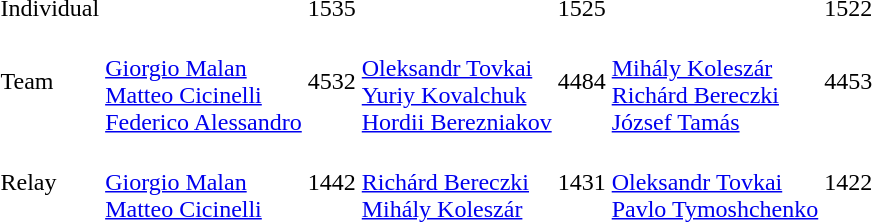<table>
<tr>
<td>Individual</td>
<td></td>
<td>1535</td>
<td></td>
<td>1525</td>
<td></td>
<td>1522</td>
</tr>
<tr>
<td>Team</td>
<td><br><a href='#'>Giorgio Malan</a><br><a href='#'>Matteo Cicinelli</a><br><a href='#'>Federico Alessandro</a></td>
<td>4532</td>
<td><br><a href='#'>Oleksandr Tovkai</a><br><a href='#'>Yuriy Kovalchuk</a><br><a href='#'>Hordii Berezniakov</a></td>
<td>4484</td>
<td><br><a href='#'>Mihály Koleszár</a><br><a href='#'>Richárd Bereczki</a><br><a href='#'>József Tamás</a></td>
<td>4453</td>
</tr>
<tr>
<td>Relay</td>
<td><br><a href='#'>Giorgio Malan</a><br><a href='#'>Matteo Cicinelli</a></td>
<td>1442</td>
<td><br><a href='#'>Richárd Bereczki</a><br><a href='#'>Mihály Koleszár</a></td>
<td>1431</td>
<td><br><a href='#'>Oleksandr Tovkai</a><br><a href='#'>Pavlo Tymoshchenko</a></td>
<td>1422</td>
</tr>
</table>
